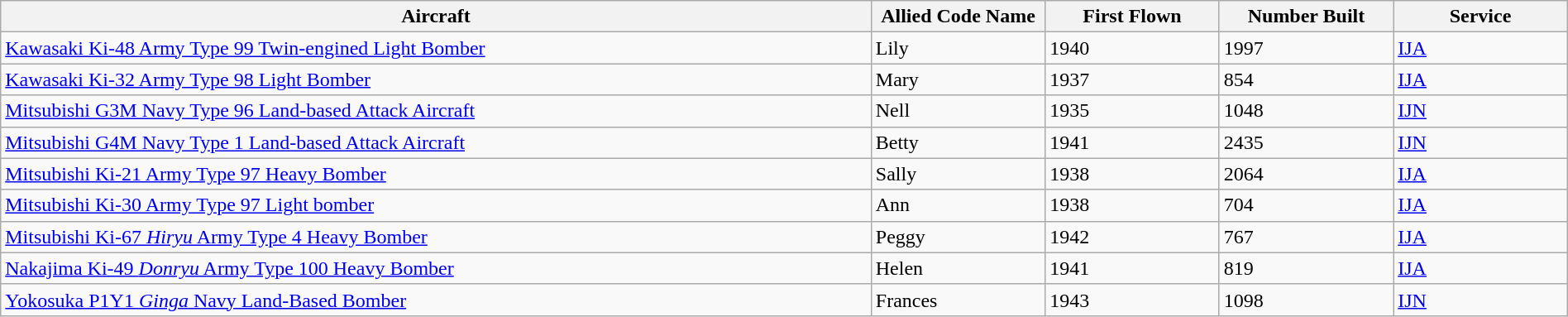<table class="wikitable sortable" style="width:100%;">
<tr>
<th width=50%>Aircraft</th>
<th width=10%>Allied Code Name</th>
<th width=10%>First Flown</th>
<th width=10%>Number Built</th>
<th width=10%>Service</th>
</tr>
<tr>
<td><a href='#'>Kawasaki Ki-48 Army Type 99 Twin-engined Light Bomber</a></td>
<td>Lily</td>
<td>1940</td>
<td>1997</td>
<td><a href='#'>IJA</a></td>
</tr>
<tr>
<td><a href='#'>Kawasaki Ki-32  Army Type 98 Light Bomber</a></td>
<td>Mary</td>
<td>1937</td>
<td>854</td>
<td><a href='#'>IJA</a></td>
</tr>
<tr>
<td><a href='#'>Mitsubishi G3M Navy Type 96 Land-based Attack Aircraft</a></td>
<td>Nell</td>
<td>1935</td>
<td>1048</td>
<td><a href='#'>IJN</a></td>
</tr>
<tr>
<td><a href='#'>Mitsubishi G4M Navy Type 1 Land-based Attack Aircraft</a></td>
<td>Betty</td>
<td>1941</td>
<td>2435</td>
<td><a href='#'>IJN</a></td>
</tr>
<tr>
<td><a href='#'>Mitsubishi Ki-21 Army Type 97 Heavy Bomber</a></td>
<td>Sally</td>
<td>1938</td>
<td>2064</td>
<td><a href='#'>IJA</a></td>
</tr>
<tr>
<td><a href='#'>Mitsubishi Ki-30 Army Type 97 Light bomber</a></td>
<td>Ann</td>
<td>1938</td>
<td>704</td>
<td><a href='#'>IJA</a></td>
</tr>
<tr>
<td><a href='#'>Mitsubishi Ki-67 <em>Hiryu</em> Army Type 4 Heavy Bomber</a></td>
<td>Peggy</td>
<td>1942</td>
<td>767</td>
<td><a href='#'>IJA</a></td>
</tr>
<tr>
<td><a href='#'>Nakajima Ki-49 <em>Donryu</em> Army Type 100 Heavy Bomber</a></td>
<td>Helen</td>
<td>1941</td>
<td>819</td>
<td><a href='#'>IJA</a></td>
</tr>
<tr>
<td><a href='#'>Yokosuka P1Y1 <em>Ginga</em> Navy Land-Based Bomber</a></td>
<td>Frances</td>
<td>1943</td>
<td>1098</td>
<td><a href='#'>IJN</a></td>
</tr>
</table>
